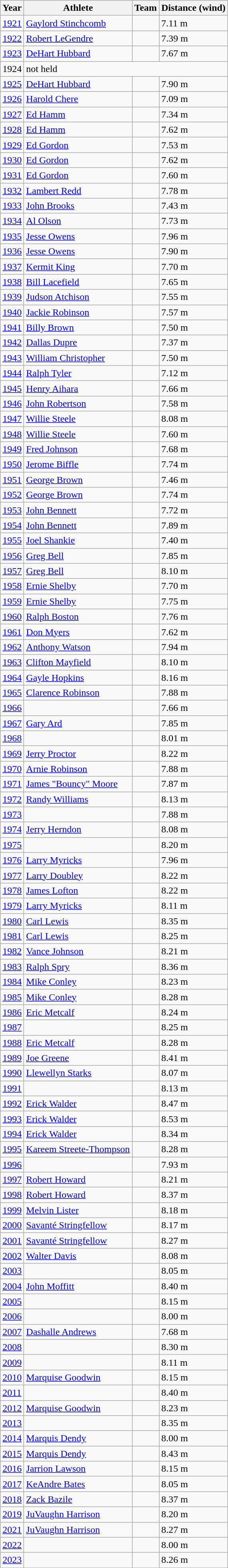<table class="wikitable sortable">
<tr>
<th>Year</th>
<th>Athlete</th>
<th>Team</th>
<th>Distance (wind)</th>
</tr>
<tr>
<td><a href='#'>1921</a></td>
<td><a href='#'>Gaylord Stinchcomb</a></td>
<td></td>
<td>7.11 m</td>
</tr>
<tr>
<td><a href='#'>1922</a></td>
<td><a href='#'>Robert LeGendre</a></td>
<td></td>
<td>7.39 m</td>
</tr>
<tr>
<td><a href='#'>1923</a></td>
<td><a href='#'>DeHart Hubbard</a></td>
<td></td>
<td>7.67 m</td>
</tr>
<tr>
<td>1924</td>
<td colspan=3>not held</td>
</tr>
<tr>
<td><a href='#'>1925</a></td>
<td><a href='#'>DeHart Hubbard</a></td>
<td></td>
<td>7.90 m</td>
</tr>
<tr>
<td><a href='#'>1926</a></td>
<td><a href='#'>Harold Chere</a></td>
<td></td>
<td>7.09 m</td>
</tr>
<tr>
<td><a href='#'>1927</a></td>
<td><a href='#'>Ed Hamm</a></td>
<td></td>
<td>7.34 m</td>
</tr>
<tr>
<td><a href='#'>1928</a></td>
<td><a href='#'>Ed Hamm</a></td>
<td></td>
<td>7.62 m</td>
</tr>
<tr>
<td><a href='#'>1929</a></td>
<td><a href='#'>Ed Gordon</a></td>
<td></td>
<td>7.53 m</td>
</tr>
<tr>
<td><a href='#'>1930</a></td>
<td><a href='#'>Ed Gordon</a></td>
<td></td>
<td>7.62 m</td>
</tr>
<tr>
<td><a href='#'>1931</a></td>
<td><a href='#'>Ed Gordon</a></td>
<td></td>
<td>7.60 m</td>
</tr>
<tr>
<td><a href='#'>1932</a></td>
<td><a href='#'>Lambert Redd</a></td>
<td></td>
<td>7.78 m</td>
</tr>
<tr>
<td><a href='#'>1933</a></td>
<td><a href='#'>John Brooks</a></td>
<td></td>
<td>7.43 m</td>
</tr>
<tr>
<td><a href='#'>1934</a></td>
<td><a href='#'>Al Olson</a></td>
<td></td>
<td>7.73 m</td>
</tr>
<tr>
<td><a href='#'>1935</a></td>
<td><a href='#'>Jesse Owens</a></td>
<td></td>
<td>7.96 m</td>
</tr>
<tr>
<td><a href='#'>1936</a></td>
<td><a href='#'>Jesse Owens</a></td>
<td></td>
<td>7.90 m</td>
</tr>
<tr>
<td><a href='#'>1937</a></td>
<td><a href='#'>Kermit King</a></td>
<td></td>
<td>7.70 m</td>
</tr>
<tr>
<td><a href='#'>1938</a></td>
<td><a href='#'>Bill Lacefield</a></td>
<td></td>
<td>7.65 m</td>
</tr>
<tr>
<td><a href='#'>1939</a></td>
<td><a href='#'>Judson Atchison</a></td>
<td></td>
<td>7.55 m</td>
</tr>
<tr>
<td><a href='#'>1940</a></td>
<td><a href='#'>Jackie Robinson</a></td>
<td></td>
<td>7.57 m</td>
</tr>
<tr>
<td><a href='#'>1941</a></td>
<td><a href='#'>Billy Brown</a></td>
<td></td>
<td>7.50 m</td>
</tr>
<tr>
<td><a href='#'>1942</a></td>
<td><a href='#'>Dallas Dupre</a></td>
<td></td>
<td>7.37 m</td>
</tr>
<tr>
<td><a href='#'>1943</a></td>
<td><a href='#'>William Christopher</a></td>
<td></td>
<td>7.50 m</td>
</tr>
<tr>
<td><a href='#'>1944</a></td>
<td><a href='#'>Ralph Tyler</a></td>
<td></td>
<td>7.12 m</td>
</tr>
<tr>
<td><a href='#'>1945</a></td>
<td><a href='#'>Henry Aihara</a></td>
<td></td>
<td>7.66 m</td>
</tr>
<tr>
<td><a href='#'>1946</a></td>
<td><a href='#'>John Robertson</a></td>
<td></td>
<td>7.58 m</td>
</tr>
<tr>
<td><a href='#'>1947</a></td>
<td><a href='#'>Willie Steele</a></td>
<td></td>
<td>8.08 m </td>
</tr>
<tr>
<td><a href='#'>1948</a></td>
<td><a href='#'>Willie Steele</a></td>
<td></td>
<td>7.60 m</td>
</tr>
<tr>
<td><a href='#'>1949</a></td>
<td><a href='#'>Fred Johnson</a></td>
<td></td>
<td>7.68 m</td>
</tr>
<tr>
<td><a href='#'>1950</a></td>
<td><a href='#'>Jerome Biffle</a></td>
<td></td>
<td>7.74 m</td>
</tr>
<tr>
<td><a href='#'>1951</a></td>
<td><a href='#'>George Brown</a></td>
<td></td>
<td>7.46 m</td>
</tr>
<tr>
<td><a href='#'>1952</a></td>
<td><a href='#'>George Brown</a></td>
<td></td>
<td>7.74 m</td>
</tr>
<tr>
<td><a href='#'>1953</a></td>
<td><a href='#'>John Bennett</a></td>
<td></td>
<td>7.72 m</td>
</tr>
<tr>
<td><a href='#'>1954</a></td>
<td><a href='#'>John Bennett</a></td>
<td></td>
<td>7.89 m</td>
</tr>
<tr>
<td><a href='#'>1955</a></td>
<td><a href='#'>Joel Shankie</a></td>
<td></td>
<td>7.40 m</td>
</tr>
<tr>
<td><a href='#'>1956</a></td>
<td><a href='#'>Greg Bell</a></td>
<td></td>
<td>7.85 m</td>
</tr>
<tr>
<td><a href='#'>1957</a></td>
<td><a href='#'>Greg Bell</a></td>
<td></td>
<td>8.10 m</td>
</tr>
<tr>
<td><a href='#'>1958</a></td>
<td><a href='#'>Ernie Shelby</a></td>
<td></td>
<td>7.70 m</td>
</tr>
<tr>
<td><a href='#'>1959</a></td>
<td><a href='#'>Ernie Shelby</a></td>
<td></td>
<td>7.75 m</td>
</tr>
<tr>
<td><a href='#'>1960</a></td>
<td><a href='#'>Ralph Boston</a></td>
<td></td>
<td>7.76 m</td>
</tr>
<tr>
<td><a href='#'>1961</a></td>
<td><a href='#'>Don Myers</a></td>
<td></td>
<td>7.62 m</td>
</tr>
<tr>
<td><a href='#'>1962</a></td>
<td><a href='#'>Anthony Watson</a></td>
<td></td>
<td>7.94 m</td>
</tr>
<tr>
<td><a href='#'>1963</a></td>
<td><a href='#'>Clifton Mayfield</a></td>
<td></td>
<td>8.10 m  </td>
</tr>
<tr>
<td><a href='#'>1964</a></td>
<td><a href='#'>Gayle Hopkins</a></td>
<td></td>
<td>8.16 m</td>
</tr>
<tr>
<td><a href='#'>1965</a></td>
<td><a href='#'>Clarence Robinson</a></td>
<td></td>
<td>7.88 m</td>
</tr>
<tr>
<td><a href='#'>1966</a></td>
<td></td>
<td></td>
<td>7.66 m</td>
</tr>
<tr>
<td><a href='#'>1967</a></td>
<td><a href='#'>Gary Ard</a></td>
<td></td>
<td>7.85 m </td>
</tr>
<tr>
<td><a href='#'>1968</a></td>
<td></td>
<td></td>
<td>8.01 m</td>
</tr>
<tr>
<td><a href='#'>1969</a></td>
<td><a href='#'>Jerry Proctor</a></td>
<td></td>
<td>8.22 m </td>
</tr>
<tr>
<td><a href='#'>1970</a></td>
<td><a href='#'>Arnie Robinson</a></td>
<td></td>
<td>7.88 m</td>
</tr>
<tr>
<td><a href='#'>1971</a></td>
<td><a href='#'>James "Bouncy" Moore</a></td>
<td></td>
<td>7.87 m</td>
</tr>
<tr>
<td><a href='#'>1972</a></td>
<td><a href='#'>Randy Williams</a></td>
<td></td>
<td>8.13 m </td>
</tr>
<tr>
<td><a href='#'>1973</a></td>
<td></td>
<td></td>
<td>7.88 m</td>
</tr>
<tr>
<td><a href='#'>1974</a></td>
<td><a href='#'>Jerry Herndon</a></td>
<td></td>
<td>8.08 m</td>
</tr>
<tr>
<td><a href='#'>1975</a></td>
<td></td>
<td></td>
<td>8.20 m </td>
</tr>
<tr>
<td><a href='#'>1976</a></td>
<td><a href='#'>Larry Myricks</a></td>
<td></td>
<td>7.96 m</td>
</tr>
<tr>
<td><a href='#'>1977</a></td>
<td><a href='#'>Larry Doubley</a></td>
<td></td>
<td>8.22 m</td>
</tr>
<tr>
<td><a href='#'>1978</a></td>
<td><a href='#'>James Lofton</a></td>
<td></td>
<td>8.22 m </td>
</tr>
<tr>
<td><a href='#'>1979</a></td>
<td><a href='#'>Larry Myricks</a></td>
<td></td>
<td>8.11 m</td>
</tr>
<tr>
<td><a href='#'>1980</a></td>
<td><a href='#'>Carl Lewis</a></td>
<td></td>
<td>8.35 m  </td>
</tr>
<tr>
<td><a href='#'>1981</a></td>
<td><a href='#'>Carl Lewis</a></td>
<td></td>
<td>8.25 m</td>
</tr>
<tr>
<td><a href='#'>1982</a></td>
<td><a href='#'>Vance Johnson</a></td>
<td></td>
<td>8.21 m </td>
</tr>
<tr>
<td><a href='#'>1983</a></td>
<td><a href='#'>Ralph Spry</a></td>
<td></td>
<td>8.36 m </td>
</tr>
<tr>
<td><a href='#'>1984</a></td>
<td><a href='#'>Mike Conley</a></td>
<td></td>
<td>8.23 m </td>
</tr>
<tr>
<td><a href='#'>1985</a></td>
<td><a href='#'>Mike Conley</a></td>
<td></td>
<td>8.28 m</td>
</tr>
<tr>
<td><a href='#'>1986</a></td>
<td><a href='#'>Eric Metcalf</a></td>
<td></td>
<td>8.24 m </td>
</tr>
<tr>
<td><a href='#'>1987</a></td>
<td></td>
<td></td>
<td>8.25 m</td>
</tr>
<tr>
<td><a href='#'>1988</a></td>
<td><a href='#'>Eric Metcalf</a></td>
<td></td>
<td>8.28 m </td>
</tr>
<tr>
<td><a href='#'>1989</a></td>
<td><a href='#'>Joe Greene</a></td>
<td></td>
<td>8.41 m  </td>
</tr>
<tr>
<td><a href='#'>1990</a></td>
<td><a href='#'>Llewellyn Starks</a></td>
<td></td>
<td>8.07 m</td>
</tr>
<tr>
<td><a href='#'>1991</a></td>
<td></td>
<td></td>
<td>8.13 m</td>
</tr>
<tr>
<td><a href='#'>1992</a></td>
<td><a href='#'>Erick Walder</a></td>
<td></td>
<td>8.47 m </td>
</tr>
<tr>
<td><a href='#'>1993</a></td>
<td><a href='#'>Erick Walder</a></td>
<td></td>
<td>8.53 m </td>
</tr>
<tr>
<td><a href='#'>1994</a></td>
<td><a href='#'>Erick Walder</a></td>
<td></td>
<td>8.34 m </td>
</tr>
<tr>
<td><a href='#'>1995</a></td>
<td><a href='#'>Kareem Streete-Thompson</a></td>
<td></td>
<td>8.28 m </td>
</tr>
<tr>
<td><a href='#'>1996</a></td>
<td></td>
<td></td>
<td>7.93 m</td>
</tr>
<tr>
<td><a href='#'>1997</a></td>
<td><a href='#'>Robert Howard</a></td>
<td></td>
<td>8.21 m </td>
</tr>
<tr>
<td><a href='#'>1998</a></td>
<td><a href='#'>Robert Howard</a></td>
<td></td>
<td>8.37 m  </td>
</tr>
<tr>
<td><a href='#'>1999</a></td>
<td><a href='#'>Melvin Lister</a></td>
<td></td>
<td>8.18 m </td>
</tr>
<tr>
<td><a href='#'>2000</a></td>
<td><a href='#'>Savanté Stringfellow</a></td>
<td></td>
<td>8.17 m </td>
</tr>
<tr>
<td><a href='#'>2001</a></td>
<td><a href='#'>Savanté Stringfellow</a></td>
<td></td>
<td>8.27 m </td>
</tr>
<tr>
<td><a href='#'>2002</a></td>
<td><a href='#'>Walter Davis</a></td>
<td></td>
<td>8.08 m </td>
</tr>
<tr>
<td><a href='#'>2003</a></td>
<td></td>
<td></td>
<td>8.05 m  </td>
</tr>
<tr>
<td><a href='#'>2004</a></td>
<td><a href='#'>John Moffitt</a></td>
<td></td>
<td>8.40 m  </td>
</tr>
<tr>
<td><a href='#'>2005</a></td>
<td></td>
<td></td>
<td>8.15 m  </td>
</tr>
<tr>
<td><a href='#'>2006</a></td>
<td></td>
<td></td>
<td>8.00 m </td>
</tr>
<tr>
<td><a href='#'>2007</a></td>
<td><a href='#'>Dashalle Andrews</a></td>
<td></td>
<td>7.68 m </td>
</tr>
<tr>
<td><a href='#'>2008</a></td>
<td></td>
<td></td>
<td>8.30 m </td>
</tr>
<tr>
<td><a href='#'>2009</a></td>
<td></td>
<td></td>
<td>8.11 m  </td>
</tr>
<tr>
<td><a href='#'>2010</a></td>
<td><a href='#'>Marquise Goodwin</a></td>
<td></td>
<td>8.15 m </td>
</tr>
<tr>
<td><a href='#'>2011</a></td>
<td></td>
<td></td>
<td>8.40 m </td>
</tr>
<tr>
<td><a href='#'>2012</a></td>
<td><a href='#'>Marquise Goodwin</a></td>
<td></td>
<td>8.23 m </td>
</tr>
<tr>
<td><a href='#'>2013</a></td>
<td></td>
<td></td>
<td>8.35 m  </td>
</tr>
<tr>
<td><a href='#'>2014</a></td>
<td><a href='#'>Marquis Dendy</a></td>
<td></td>
<td>8.00 m </td>
</tr>
<tr>
<td><a href='#'>2015</a></td>
<td><a href='#'>Marquis Dendy</a></td>
<td></td>
<td>8.43 m  </td>
</tr>
<tr>
<td><a href='#'>2016</a></td>
<td><a href='#'>Jarrion Lawson</a></td>
<td></td>
<td>8.15 m </td>
</tr>
<tr>
<td><a href='#'>2017</a></td>
<td><a href='#'>KeAndre Bates</a></td>
<td></td>
<td>8.05 m </td>
</tr>
<tr>
<td><a href='#'>2018</a></td>
<td><a href='#'>Zack Bazile</a></td>
<td></td>
<td>8.37 m </td>
</tr>
<tr>
<td><a href='#'>2019</a></td>
<td><a href='#'>JuVaughn Harrison</a></td>
<td></td>
<td>8.20 m </td>
</tr>
<tr>
<td><a href='#'>2021</a></td>
<td><a href='#'>JuVaughn Harrison</a></td>
<td></td>
<td>8.27 m </td>
</tr>
<tr>
<td><a href='#'>2022</a></td>
<td></td>
<td></td>
<td>8.00 m </td>
</tr>
<tr>
<td><a href='#'>2023</a></td>
<td></td>
<td></td>
<td>8.26 m </td>
</tr>
</table>
